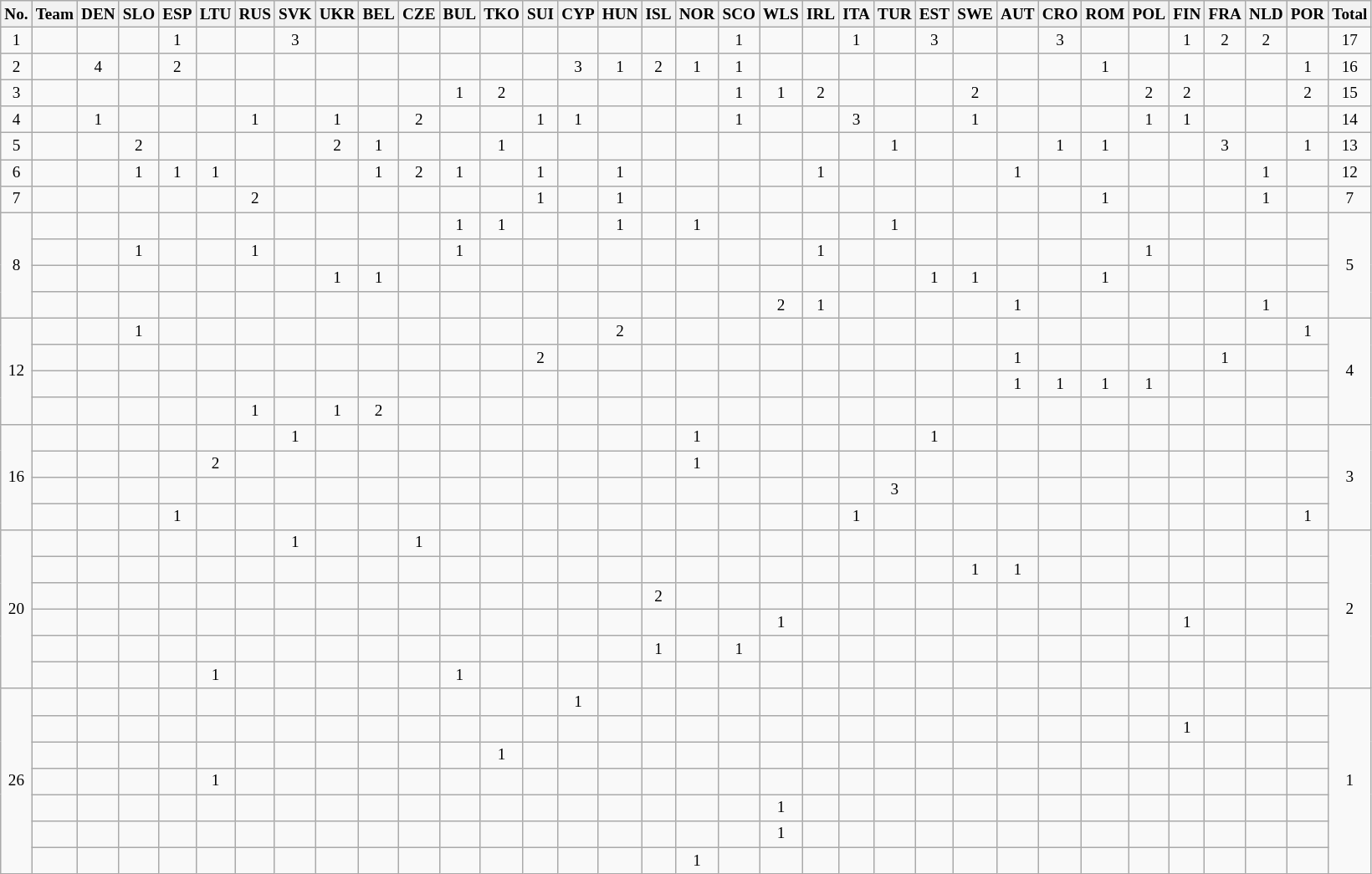<table class=wikitable style="font-size:80%; text-align:center">
<tr>
<th>No.</th>
<th>Team</th>
<th>DEN</th>
<th>SLO</th>
<th>ESP</th>
<th>LTU</th>
<th>RUS</th>
<th>SVK</th>
<th>UKR</th>
<th>BEL</th>
<th>CZE</th>
<th>BUL</th>
<th>TKO</th>
<th>SUI</th>
<th>CYP</th>
<th>HUN</th>
<th>ISL</th>
<th>NOR</th>
<th>SCO</th>
<th>WLS</th>
<th>IRL</th>
<th>ITA</th>
<th>TUR</th>
<th>EST</th>
<th>SWE</th>
<th>AUT</th>
<th>CRO</th>
<th>ROM</th>
<th>POL</th>
<th>FIN</th>
<th>FRA</th>
<th>NLD</th>
<th>POR</th>
<th>Total</th>
</tr>
<tr>
<td>1</td>
<td align=left></td>
<td></td>
<td></td>
<td>1</td>
<td></td>
<td></td>
<td>3</td>
<td></td>
<td></td>
<td></td>
<td></td>
<td></td>
<td></td>
<td></td>
<td></td>
<td></td>
<td></td>
<td>1</td>
<td></td>
<td></td>
<td>1</td>
<td></td>
<td>3</td>
<td></td>
<td></td>
<td>3</td>
<td></td>
<td></td>
<td>1</td>
<td>2</td>
<td>2</td>
<td></td>
<td>17</td>
</tr>
<tr>
<td>2</td>
<td align=left></td>
<td>4</td>
<td></td>
<td>2</td>
<td></td>
<td></td>
<td></td>
<td></td>
<td></td>
<td></td>
<td></td>
<td></td>
<td></td>
<td>3</td>
<td>1</td>
<td>2</td>
<td>1</td>
<td>1</td>
<td></td>
<td></td>
<td></td>
<td></td>
<td></td>
<td></td>
<td></td>
<td></td>
<td>1</td>
<td></td>
<td></td>
<td></td>
<td></td>
<td>1</td>
<td>16</td>
</tr>
<tr>
<td>3</td>
<td align=left></td>
<td></td>
<td></td>
<td></td>
<td></td>
<td></td>
<td></td>
<td></td>
<td></td>
<td></td>
<td>1</td>
<td>2</td>
<td></td>
<td></td>
<td></td>
<td></td>
<td></td>
<td>1</td>
<td>1</td>
<td>2</td>
<td></td>
<td></td>
<td></td>
<td>2</td>
<td></td>
<td></td>
<td></td>
<td>2</td>
<td>2</td>
<td></td>
<td></td>
<td>2</td>
<td>15</td>
</tr>
<tr>
<td>4</td>
<td align=left></td>
<td>1</td>
<td></td>
<td></td>
<td></td>
<td>1</td>
<td></td>
<td>1</td>
<td></td>
<td>2</td>
<td></td>
<td></td>
<td>1</td>
<td>1</td>
<td></td>
<td></td>
<td></td>
<td>1</td>
<td></td>
<td></td>
<td>3</td>
<td></td>
<td></td>
<td>1</td>
<td></td>
<td></td>
<td></td>
<td>1</td>
<td>1</td>
<td></td>
<td></td>
<td></td>
<td>14</td>
</tr>
<tr>
<td>5</td>
<td align=left></td>
<td></td>
<td>2</td>
<td></td>
<td></td>
<td></td>
<td></td>
<td>2</td>
<td>1</td>
<td></td>
<td></td>
<td>1</td>
<td></td>
<td></td>
<td></td>
<td></td>
<td></td>
<td></td>
<td></td>
<td></td>
<td></td>
<td>1</td>
<td></td>
<td></td>
<td></td>
<td>1</td>
<td>1</td>
<td></td>
<td></td>
<td>3</td>
<td></td>
<td>1</td>
<td>13</td>
</tr>
<tr>
<td>6</td>
<td align=left></td>
<td></td>
<td>1</td>
<td>1</td>
<td>1</td>
<td></td>
<td></td>
<td></td>
<td>1</td>
<td>2</td>
<td>1</td>
<td></td>
<td>1</td>
<td></td>
<td>1</td>
<td></td>
<td></td>
<td></td>
<td></td>
<td>1</td>
<td></td>
<td></td>
<td></td>
<td></td>
<td>1</td>
<td></td>
<td></td>
<td></td>
<td></td>
<td></td>
<td>1</td>
<td></td>
<td>12</td>
</tr>
<tr>
<td>7</td>
<td align=left></td>
<td></td>
<td></td>
<td></td>
<td></td>
<td>2</td>
<td></td>
<td></td>
<td></td>
<td></td>
<td></td>
<td></td>
<td>1</td>
<td></td>
<td>1</td>
<td></td>
<td></td>
<td></td>
<td></td>
<td></td>
<td></td>
<td></td>
<td></td>
<td></td>
<td></td>
<td></td>
<td>1</td>
<td></td>
<td></td>
<td></td>
<td>1</td>
<td></td>
<td>7</td>
</tr>
<tr>
<td rowspan=4>8</td>
<td align=left></td>
<td></td>
<td></td>
<td></td>
<td></td>
<td></td>
<td></td>
<td></td>
<td></td>
<td></td>
<td>1</td>
<td>1</td>
<td></td>
<td></td>
<td>1</td>
<td></td>
<td>1</td>
<td></td>
<td></td>
<td></td>
<td></td>
<td>1</td>
<td></td>
<td></td>
<td></td>
<td></td>
<td></td>
<td></td>
<td></td>
<td></td>
<td></td>
<td></td>
<td rowspan=4>5</td>
</tr>
<tr>
<td align=left></td>
<td></td>
<td>1</td>
<td></td>
<td></td>
<td>1</td>
<td></td>
<td></td>
<td></td>
<td></td>
<td>1</td>
<td></td>
<td></td>
<td></td>
<td></td>
<td></td>
<td></td>
<td></td>
<td></td>
<td>1</td>
<td></td>
<td></td>
<td></td>
<td></td>
<td></td>
<td></td>
<td></td>
<td>1</td>
<td></td>
<td></td>
<td></td>
<td></td>
</tr>
<tr>
<td align=left></td>
<td></td>
<td></td>
<td></td>
<td></td>
<td></td>
<td></td>
<td>1</td>
<td>1</td>
<td></td>
<td></td>
<td></td>
<td></td>
<td></td>
<td></td>
<td></td>
<td></td>
<td></td>
<td></td>
<td></td>
<td></td>
<td></td>
<td>1</td>
<td>1</td>
<td></td>
<td></td>
<td>1</td>
<td></td>
<td></td>
<td></td>
<td></td>
<td></td>
</tr>
<tr>
<td align=left></td>
<td></td>
<td></td>
<td></td>
<td></td>
<td></td>
<td></td>
<td></td>
<td></td>
<td></td>
<td></td>
<td></td>
<td></td>
<td></td>
<td></td>
<td></td>
<td></td>
<td></td>
<td>2</td>
<td>1</td>
<td></td>
<td></td>
<td></td>
<td></td>
<td>1</td>
<td></td>
<td></td>
<td></td>
<td></td>
<td></td>
<td>1</td>
<td></td>
</tr>
<tr>
<td rowspan=4>12</td>
<td align=left></td>
<td></td>
<td>1</td>
<td></td>
<td></td>
<td></td>
<td></td>
<td></td>
<td></td>
<td></td>
<td></td>
<td></td>
<td></td>
<td></td>
<td>2</td>
<td></td>
<td></td>
<td></td>
<td></td>
<td></td>
<td></td>
<td></td>
<td></td>
<td></td>
<td></td>
<td></td>
<td></td>
<td></td>
<td></td>
<td></td>
<td></td>
<td>1</td>
<td rowspan=4>4</td>
</tr>
<tr>
<td align=left></td>
<td></td>
<td></td>
<td></td>
<td></td>
<td></td>
<td></td>
<td></td>
<td></td>
<td></td>
<td></td>
<td></td>
<td>2</td>
<td></td>
<td></td>
<td></td>
<td></td>
<td></td>
<td></td>
<td></td>
<td></td>
<td></td>
<td></td>
<td></td>
<td>1</td>
<td></td>
<td></td>
<td></td>
<td></td>
<td>1</td>
<td></td>
<td></td>
</tr>
<tr>
<td align=left></td>
<td></td>
<td></td>
<td></td>
<td></td>
<td></td>
<td></td>
<td></td>
<td></td>
<td></td>
<td></td>
<td></td>
<td></td>
<td></td>
<td></td>
<td></td>
<td></td>
<td></td>
<td></td>
<td></td>
<td></td>
<td></td>
<td></td>
<td></td>
<td>1</td>
<td>1</td>
<td>1</td>
<td>1</td>
<td></td>
<td></td>
<td></td>
<td></td>
</tr>
<tr>
<td align=left></td>
<td></td>
<td></td>
<td></td>
<td></td>
<td>1</td>
<td></td>
<td>1</td>
<td>2</td>
<td></td>
<td></td>
<td></td>
<td></td>
<td></td>
<td></td>
<td></td>
<td></td>
<td></td>
<td></td>
<td></td>
<td></td>
<td></td>
<td></td>
<td></td>
<td></td>
<td></td>
<td></td>
<td></td>
<td></td>
<td></td>
<td></td>
<td></td>
</tr>
<tr>
<td rowspan=4>16</td>
<td align=left></td>
<td></td>
<td></td>
<td></td>
<td></td>
<td></td>
<td>1</td>
<td></td>
<td></td>
<td></td>
<td></td>
<td></td>
<td></td>
<td></td>
<td></td>
<td></td>
<td>1</td>
<td></td>
<td></td>
<td></td>
<td></td>
<td></td>
<td>1</td>
<td></td>
<td></td>
<td></td>
<td></td>
<td></td>
<td></td>
<td></td>
<td></td>
<td></td>
<td rowspan=4>3</td>
</tr>
<tr>
<td align=left></td>
<td></td>
<td></td>
<td></td>
<td>2</td>
<td></td>
<td></td>
<td></td>
<td></td>
<td></td>
<td></td>
<td></td>
<td></td>
<td></td>
<td></td>
<td></td>
<td>1</td>
<td></td>
<td></td>
<td></td>
<td></td>
<td></td>
<td></td>
<td></td>
<td></td>
<td></td>
<td></td>
<td></td>
<td></td>
<td></td>
<td></td>
<td></td>
</tr>
<tr>
<td align=left></td>
<td></td>
<td></td>
<td></td>
<td></td>
<td></td>
<td></td>
<td></td>
<td></td>
<td></td>
<td></td>
<td></td>
<td></td>
<td></td>
<td></td>
<td></td>
<td></td>
<td></td>
<td></td>
<td></td>
<td></td>
<td>3</td>
<td></td>
<td></td>
<td></td>
<td></td>
<td></td>
<td></td>
<td></td>
<td></td>
<td></td>
<td></td>
</tr>
<tr>
<td align=left></td>
<td></td>
<td></td>
<td>1</td>
<td></td>
<td></td>
<td></td>
<td></td>
<td></td>
<td></td>
<td></td>
<td></td>
<td></td>
<td></td>
<td></td>
<td></td>
<td></td>
<td></td>
<td></td>
<td></td>
<td>1</td>
<td></td>
<td></td>
<td></td>
<td></td>
<td></td>
<td></td>
<td></td>
<td></td>
<td></td>
<td></td>
<td>1</td>
</tr>
<tr>
<td rowspan=6>20</td>
<td align=left></td>
<td></td>
<td></td>
<td></td>
<td></td>
<td></td>
<td>1</td>
<td></td>
<td></td>
<td>1</td>
<td></td>
<td></td>
<td></td>
<td></td>
<td></td>
<td></td>
<td></td>
<td></td>
<td></td>
<td></td>
<td></td>
<td></td>
<td></td>
<td></td>
<td></td>
<td></td>
<td></td>
<td></td>
<td></td>
<td></td>
<td></td>
<td></td>
<td rowspan=6>2</td>
</tr>
<tr>
<td align=left></td>
<td></td>
<td></td>
<td></td>
<td></td>
<td></td>
<td></td>
<td></td>
<td></td>
<td></td>
<td></td>
<td></td>
<td></td>
<td></td>
<td></td>
<td></td>
<td></td>
<td></td>
<td></td>
<td></td>
<td></td>
<td></td>
<td></td>
<td>1</td>
<td>1</td>
<td></td>
<td></td>
<td></td>
<td></td>
<td></td>
<td></td>
<td></td>
</tr>
<tr>
<td align=left></td>
<td></td>
<td></td>
<td></td>
<td></td>
<td></td>
<td></td>
<td></td>
<td></td>
<td></td>
<td></td>
<td></td>
<td></td>
<td></td>
<td></td>
<td>2</td>
<td></td>
<td></td>
<td></td>
<td></td>
<td></td>
<td></td>
<td></td>
<td></td>
<td></td>
<td></td>
<td></td>
<td></td>
<td></td>
<td></td>
<td></td>
<td></td>
</tr>
<tr>
<td align=left></td>
<td></td>
<td></td>
<td></td>
<td></td>
<td></td>
<td></td>
<td></td>
<td></td>
<td></td>
<td></td>
<td></td>
<td></td>
<td></td>
<td></td>
<td></td>
<td></td>
<td></td>
<td>1</td>
<td></td>
<td></td>
<td></td>
<td></td>
<td></td>
<td></td>
<td></td>
<td></td>
<td></td>
<td>1</td>
<td></td>
<td></td>
<td></td>
</tr>
<tr>
<td align=left></td>
<td></td>
<td></td>
<td></td>
<td></td>
<td></td>
<td></td>
<td></td>
<td></td>
<td></td>
<td></td>
<td></td>
<td></td>
<td></td>
<td></td>
<td>1</td>
<td></td>
<td>1</td>
<td></td>
<td></td>
<td></td>
<td></td>
<td></td>
<td></td>
<td></td>
<td></td>
<td></td>
<td></td>
<td></td>
<td></td>
<td></td>
<td></td>
</tr>
<tr>
<td align=left></td>
<td></td>
<td></td>
<td></td>
<td>1</td>
<td></td>
<td></td>
<td></td>
<td></td>
<td></td>
<td>1</td>
<td></td>
<td></td>
<td></td>
<td></td>
<td></td>
<td></td>
<td></td>
<td></td>
<td></td>
<td></td>
<td></td>
<td></td>
<td></td>
<td></td>
<td></td>
<td></td>
<td></td>
<td></td>
<td></td>
<td></td>
<td></td>
</tr>
<tr>
<td rowspan=7>26</td>
<td align=left></td>
<td></td>
<td></td>
<td></td>
<td></td>
<td></td>
<td></td>
<td></td>
<td></td>
<td></td>
<td></td>
<td></td>
<td></td>
<td>1</td>
<td></td>
<td></td>
<td></td>
<td></td>
<td></td>
<td></td>
<td></td>
<td></td>
<td></td>
<td></td>
<td></td>
<td></td>
<td></td>
<td></td>
<td></td>
<td></td>
<td></td>
<td></td>
<td rowspan=7>1</td>
</tr>
<tr>
<td align=left></td>
<td></td>
<td></td>
<td></td>
<td></td>
<td></td>
<td></td>
<td></td>
<td></td>
<td></td>
<td></td>
<td></td>
<td></td>
<td></td>
<td></td>
<td></td>
<td></td>
<td></td>
<td></td>
<td></td>
<td></td>
<td></td>
<td></td>
<td></td>
<td></td>
<td></td>
<td></td>
<td></td>
<td>1</td>
<td></td>
<td></td>
<td></td>
</tr>
<tr>
<td align=left></td>
<td></td>
<td></td>
<td></td>
<td></td>
<td></td>
<td></td>
<td></td>
<td></td>
<td></td>
<td></td>
<td>1</td>
<td></td>
<td></td>
<td></td>
<td></td>
<td></td>
<td></td>
<td></td>
<td></td>
<td></td>
<td></td>
<td></td>
<td></td>
<td></td>
<td></td>
<td></td>
<td></td>
<td></td>
<td></td>
<td></td>
<td></td>
</tr>
<tr>
<td align=left></td>
<td></td>
<td></td>
<td></td>
<td>1</td>
<td></td>
<td></td>
<td></td>
<td></td>
<td></td>
<td></td>
<td></td>
<td></td>
<td></td>
<td></td>
<td></td>
<td></td>
<td></td>
<td></td>
<td></td>
<td></td>
<td></td>
<td></td>
<td></td>
<td></td>
<td></td>
<td></td>
<td></td>
<td></td>
<td></td>
<td></td>
<td></td>
</tr>
<tr>
<td align=left></td>
<td></td>
<td></td>
<td></td>
<td></td>
<td></td>
<td></td>
<td></td>
<td></td>
<td></td>
<td></td>
<td></td>
<td></td>
<td></td>
<td></td>
<td></td>
<td></td>
<td></td>
<td>1</td>
<td></td>
<td></td>
<td></td>
<td></td>
<td></td>
<td></td>
<td></td>
<td></td>
<td></td>
<td></td>
<td></td>
<td></td>
<td></td>
</tr>
<tr>
<td align=left></td>
<td></td>
<td></td>
<td></td>
<td></td>
<td></td>
<td></td>
<td></td>
<td></td>
<td></td>
<td></td>
<td></td>
<td></td>
<td></td>
<td></td>
<td></td>
<td></td>
<td></td>
<td>1</td>
<td></td>
<td></td>
<td></td>
<td></td>
<td></td>
<td></td>
<td></td>
<td></td>
<td></td>
<td></td>
<td></td>
<td></td>
<td></td>
</tr>
<tr>
<td align=left></td>
<td></td>
<td></td>
<td></td>
<td></td>
<td></td>
<td></td>
<td></td>
<td></td>
<td></td>
<td></td>
<td></td>
<td></td>
<td></td>
<td></td>
<td></td>
<td>1</td>
<td></td>
<td></td>
<td></td>
<td></td>
<td></td>
<td></td>
<td></td>
<td></td>
<td></td>
<td></td>
<td></td>
<td></td>
<td></td>
<td></td>
<td></td>
</tr>
</table>
